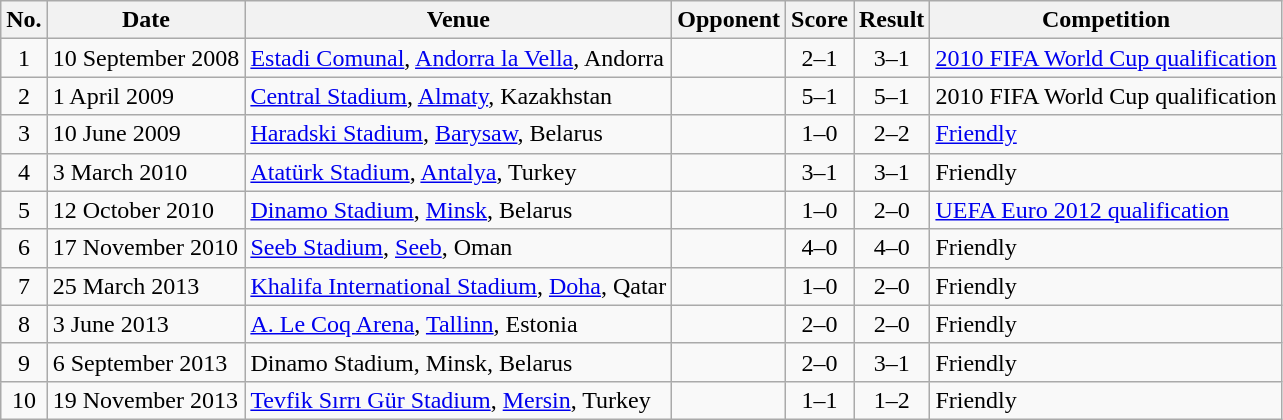<table class="wikitable sortable">
<tr>
<th scope="col">No.</th>
<th scope="col">Date</th>
<th scope="col">Venue</th>
<th scope="col">Opponent</th>
<th scope="col">Score</th>
<th scope="col">Result</th>
<th scope="col">Competition</th>
</tr>
<tr>
<td align="center">1</td>
<td>10 September 2008</td>
<td><a href='#'>Estadi Comunal</a>, <a href='#'>Andorra la Vella</a>, Andorra</td>
<td></td>
<td align="center">2–1</td>
<td align="center">3–1</td>
<td><a href='#'>2010 FIFA World Cup qualification</a></td>
</tr>
<tr>
<td align="center">2</td>
<td>1 April 2009</td>
<td><a href='#'>Central Stadium</a>, <a href='#'>Almaty</a>, Kazakhstan</td>
<td></td>
<td align="center">5–1</td>
<td align="center">5–1</td>
<td>2010 FIFA World Cup qualification</td>
</tr>
<tr>
<td align="center">3</td>
<td>10 June 2009</td>
<td><a href='#'>Haradski Stadium</a>, <a href='#'>Barysaw</a>, Belarus</td>
<td></td>
<td align="center">1–0</td>
<td align="center">2–2</td>
<td><a href='#'>Friendly</a></td>
</tr>
<tr>
<td align="center">4</td>
<td>3 March 2010</td>
<td><a href='#'>Atatürk Stadium</a>, <a href='#'>Antalya</a>, Turkey</td>
<td></td>
<td align="center">3–1</td>
<td align="center">3–1</td>
<td>Friendly</td>
</tr>
<tr>
<td align="center">5</td>
<td>12 October 2010</td>
<td><a href='#'>Dinamo Stadium</a>, <a href='#'>Minsk</a>, Belarus</td>
<td></td>
<td align="center">1–0</td>
<td align="center">2–0</td>
<td><a href='#'>UEFA Euro 2012 qualification</a></td>
</tr>
<tr>
<td align="center">6</td>
<td>17 November 2010</td>
<td><a href='#'>Seeb Stadium</a>, <a href='#'>Seeb</a>, Oman</td>
<td></td>
<td align="center">4–0</td>
<td align="center">4–0</td>
<td>Friendly</td>
</tr>
<tr>
<td align="center">7</td>
<td>25 March 2013</td>
<td><a href='#'>Khalifa International Stadium</a>, <a href='#'>Doha</a>, Qatar</td>
<td></td>
<td align="center">1–0</td>
<td align="center">2–0</td>
<td>Friendly</td>
</tr>
<tr>
<td align="center">8</td>
<td>3 June 2013</td>
<td><a href='#'>A. Le Coq Arena</a>, <a href='#'>Tallinn</a>, Estonia</td>
<td></td>
<td align="center">2–0</td>
<td align="center">2–0</td>
<td>Friendly</td>
</tr>
<tr>
<td align="center">9</td>
<td>6 September 2013</td>
<td>Dinamo Stadium, Minsk, Belarus</td>
<td></td>
<td align="center">2–0</td>
<td align="center">3–1</td>
<td>Friendly</td>
</tr>
<tr>
<td align="center">10</td>
<td>19 November 2013</td>
<td><a href='#'>Tevfik Sırrı Gür Stadium</a>, <a href='#'>Mersin</a>, Turkey</td>
<td></td>
<td align="center">1–1</td>
<td align="center">1–2</td>
<td>Friendly</td>
</tr>
</table>
